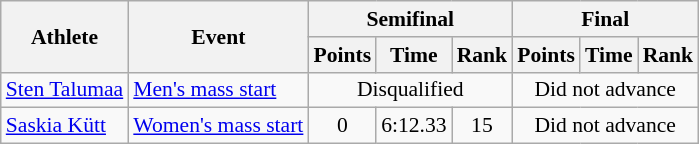<table class="wikitable" style="font-size:90%">
<tr>
<th rowspan=2>Athlete</th>
<th rowspan=2>Event</th>
<th colspan=3>Semifinal</th>
<th colspan=3>Final</th>
</tr>
<tr>
<th>Points</th>
<th>Time</th>
<th>Rank</th>
<th>Points</th>
<th>Time</th>
<th>Rank</th>
</tr>
<tr align=center>
<td align=left><a href='#'>Sten Talumaa</a></td>
<td align=left><a href='#'>Men's mass start</a></td>
<td colspan=3>Disqualified</td>
<td colspan=3>Did not advance</td>
</tr>
<tr align=center>
<td align=left><a href='#'>Saskia Kütt</a></td>
<td align=left><a href='#'>Women's mass start</a></td>
<td>0</td>
<td>6:12.33</td>
<td>15</td>
<td colspan=3>Did not advance</td>
</tr>
</table>
